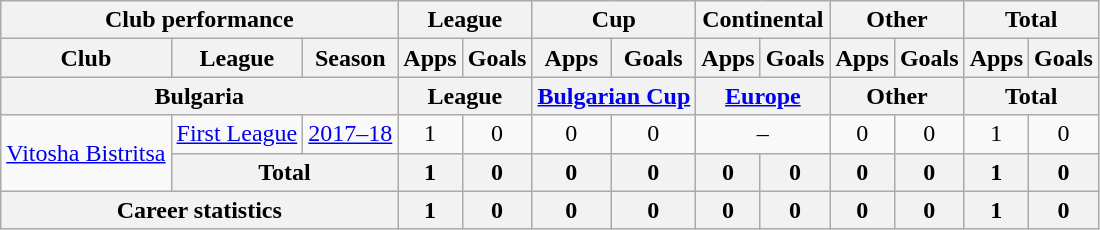<table class="wikitable" style="text-align: center">
<tr>
<th Colspan="3">Club performance</th>
<th Colspan="2">League</th>
<th Colspan="2">Cup</th>
<th Colspan="2">Continental</th>
<th Colspan="2">Other</th>
<th Colspan="3">Total</th>
</tr>
<tr>
<th>Club</th>
<th>League</th>
<th>Season</th>
<th>Apps</th>
<th>Goals</th>
<th>Apps</th>
<th>Goals</th>
<th>Apps</th>
<th>Goals</th>
<th>Apps</th>
<th>Goals</th>
<th>Apps</th>
<th>Goals</th>
</tr>
<tr>
<th Colspan="3">Bulgaria</th>
<th Colspan="2">League</th>
<th Colspan="2"><a href='#'>Bulgarian Cup</a></th>
<th Colspan="2"><a href='#'>Europe</a></th>
<th Colspan="2">Other</th>
<th Colspan="2">Total</th>
</tr>
<tr>
<td rowspan="2" valign="center"><a href='#'>Vitosha Bistritsa</a></td>
<td rowspan="1"><a href='#'>First League</a></td>
<td><a href='#'>2017–18</a></td>
<td>1</td>
<td>0</td>
<td>0</td>
<td>0</td>
<td colspan="2">–</td>
<td>0</td>
<td>0</td>
<td>1</td>
<td>0</td>
</tr>
<tr>
<th colspan=2>Total</th>
<th>1</th>
<th>0</th>
<th>0</th>
<th>0</th>
<th>0</th>
<th>0</th>
<th>0</th>
<th>0</th>
<th>1</th>
<th>0</th>
</tr>
<tr>
<th colspan="3">Career statistics</th>
<th>1</th>
<th>0</th>
<th>0</th>
<th>0</th>
<th>0</th>
<th>0</th>
<th>0</th>
<th>0</th>
<th>1</th>
<th>0</th>
</tr>
</table>
